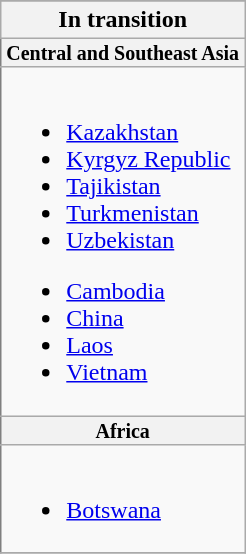<table class="wikitable">
<tr>
</tr>
<tr>
<th>In transition</th>
</tr>
<tr>
<th style="border-left-color:gray; padding-top:0px; padding-bottom:0px;"><small>Central and Southeast Asia</small></th>
</tr>
<tr>
<td style="border-left-color:gray; padding-top:0px;"><br><ul><li><a href='#'>Kazakhstan</a></li><li><a href='#'>Kyrgyz Republic</a></li><li><a href='#'>Tajikistan</a></li><li><a href='#'>Turkmenistan</a></li><li><a href='#'>Uzbekistan</a></li></ul><div></div><ul><li><a href='#'>Cambodia</a></li><li><a href='#'>China</a></li><li><a href='#'>Laos</a></li><li><a href='#'>Vietnam</a></li></ul></td>
</tr>
<tr>
<th style="border-left-color:gray; padding-top:0px; padding-bottom:0px;"><small>Africa</small></th>
</tr>
<tr>
<td style="border-left-color:gray; padding-top:0px;"><br><ul><li><a href='#'>Botswana</a></li></ul></td>
</tr>
<tr>
</tr>
</table>
